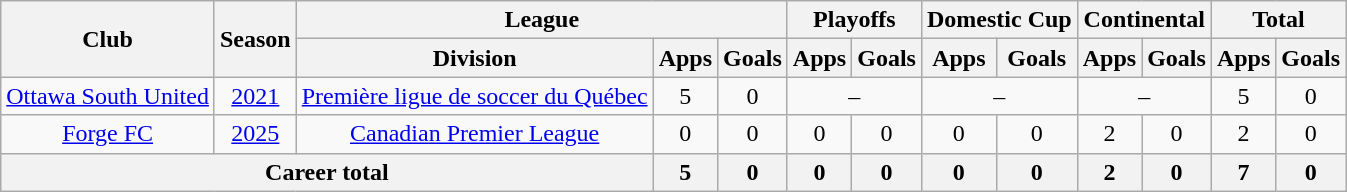<table class="wikitable" style="text-align: center">
<tr>
<th rowspan="2">Club</th>
<th rowspan="2">Season</th>
<th colspan="3">League</th>
<th colspan="2">Playoffs</th>
<th colspan="2">Domestic Cup</th>
<th colspan="2">Continental</th>
<th colspan="2">Total</th>
</tr>
<tr>
<th>Division</th>
<th>Apps</th>
<th>Goals</th>
<th>Apps</th>
<th>Goals</th>
<th>Apps</th>
<th>Goals</th>
<th>Apps</th>
<th>Goals</th>
<th>Apps</th>
<th>Goals</th>
</tr>
<tr>
<td><a href='#'>Ottawa South United</a></td>
<td><a href='#'>2021</a></td>
<td><a href='#'>Première ligue de soccer du Québec</a></td>
<td>5</td>
<td>0</td>
<td colspan="2">–</td>
<td colspan="2">–</td>
<td colspan="2">–</td>
<td>5</td>
<td>0</td>
</tr>
<tr>
<td><a href='#'>Forge FC</a></td>
<td><a href='#'>2025</a></td>
<td><a href='#'>Canadian Premier League</a></td>
<td>0</td>
<td>0</td>
<td>0</td>
<td>0</td>
<td>0</td>
<td>0</td>
<td>2</td>
<td>0</td>
<td>2</td>
<td>0</td>
</tr>
<tr>
<th colspan="3"><strong>Career total</strong></th>
<th>5</th>
<th>0</th>
<th>0</th>
<th>0</th>
<th>0</th>
<th>0</th>
<th>2</th>
<th>0</th>
<th>7</th>
<th>0</th>
</tr>
</table>
